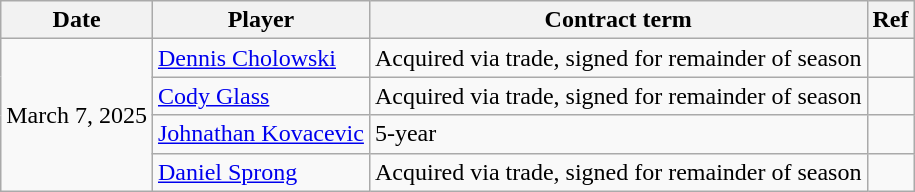<table class="wikitable">
<tr>
<th>Date</th>
<th>Player</th>
<th>Contract term</th>
<th>Ref</th>
</tr>
<tr>
<td rowspan=4>March 7, 2025</td>
<td><a href='#'>Dennis Cholowski</a></td>
<td>Acquired via trade, signed for remainder of season</td>
<td></td>
</tr>
<tr>
<td><a href='#'>Cody Glass</a></td>
<td>Acquired via trade, signed for remainder of season</td>
<td></td>
</tr>
<tr>
<td><a href='#'>Johnathan Kovacevic</a></td>
<td>5-year</td>
<td></td>
</tr>
<tr>
<td><a href='#'>Daniel Sprong</a></td>
<td>Acquired via trade, signed for remainder of season</td>
<td></td>
</tr>
</table>
